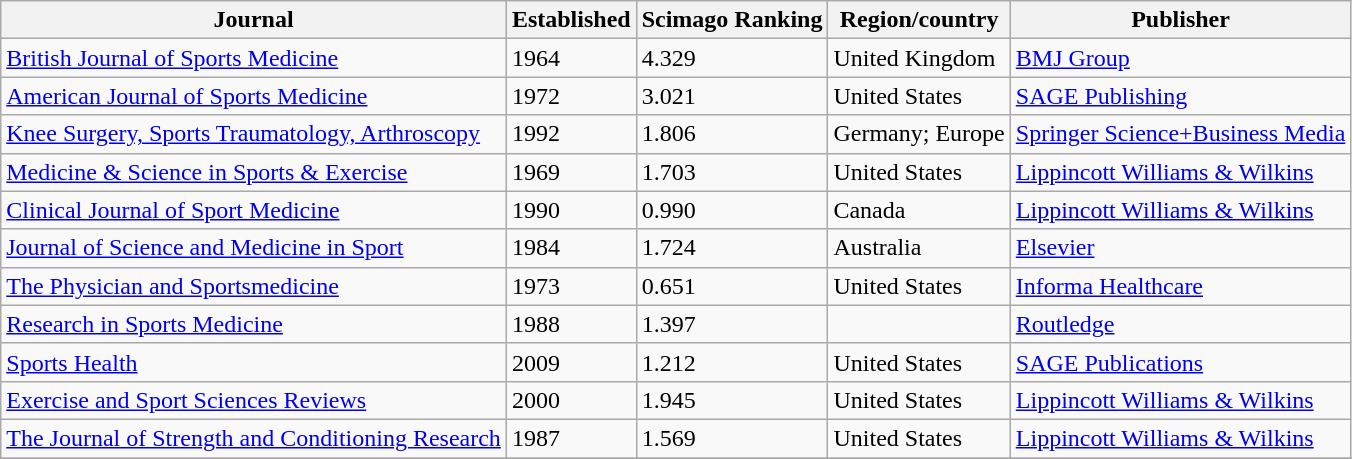<table class="wikitable sortable">
<tr>
<th>Journal</th>
<th>Established</th>
<th>Scimago Ranking</th>
<th>Region/country</th>
<th>Publisher</th>
</tr>
<tr>
<td><a href='#'>British Journal of Sports Medicine</a></td>
<td>1964</td>
<td>4.329</td>
<td>United Kingdom</td>
<td><a href='#'>BMJ Group</a></td>
</tr>
<tr>
<td><a href='#'>American Journal of Sports Medicine</a></td>
<td>1972</td>
<td>3.021</td>
<td>United States</td>
<td><a href='#'>SAGE Publishing</a></td>
</tr>
<tr>
<td><a href='#'>Knee Surgery, Sports Traumatology, Arthroscopy</a></td>
<td>1992</td>
<td>1.806</td>
<td>Germany; Europe</td>
<td><a href='#'>Springer Science+Business Media</a></td>
</tr>
<tr>
<td><a href='#'>Medicine & Science in Sports & Exercise</a></td>
<td>1969</td>
<td>1.703</td>
<td>United States</td>
<td><a href='#'>Lippincott Williams & Wilkins</a></td>
</tr>
<tr>
<td><a href='#'>Clinical Journal of Sport Medicine</a></td>
<td>1990</td>
<td>0.990</td>
<td>Canada</td>
<td><a href='#'>Lippincott Williams & Wilkins</a></td>
</tr>
<tr>
<td><a href='#'>Journal of Science and Medicine in Sport</a></td>
<td>1984</td>
<td>1.724</td>
<td>Australia</td>
<td><a href='#'>Elsevier</a></td>
</tr>
<tr>
<td><a href='#'>The Physician and Sportsmedicine</a></td>
<td>1973</td>
<td>0.651</td>
<td>United States</td>
<td><a href='#'>Informa Healthcare</a></td>
</tr>
<tr>
<td><a href='#'>Research in Sports Medicine</a></td>
<td>1988</td>
<td>1.397</td>
<td></td>
<td><a href='#'>Routledge</a></td>
</tr>
<tr>
<td><a href='#'>Sports Health</a></td>
<td>2009</td>
<td>1.212</td>
<td>United States</td>
<td><a href='#'>SAGE Publications</a></td>
</tr>
<tr>
<td><a href='#'>Exercise and Sport Sciences Reviews</a></td>
<td>2000</td>
<td>1.945</td>
<td>United States</td>
<td><a href='#'>Lippincott Williams & Wilkins</a></td>
</tr>
<tr>
<td><a href='#'>The Journal of Strength and Conditioning Research</a></td>
<td>1987</td>
<td>1.569</td>
<td>United States</td>
<td><a href='#'>Lippincott Williams & Wilkins</a></td>
</tr>
<tr>
</tr>
</table>
